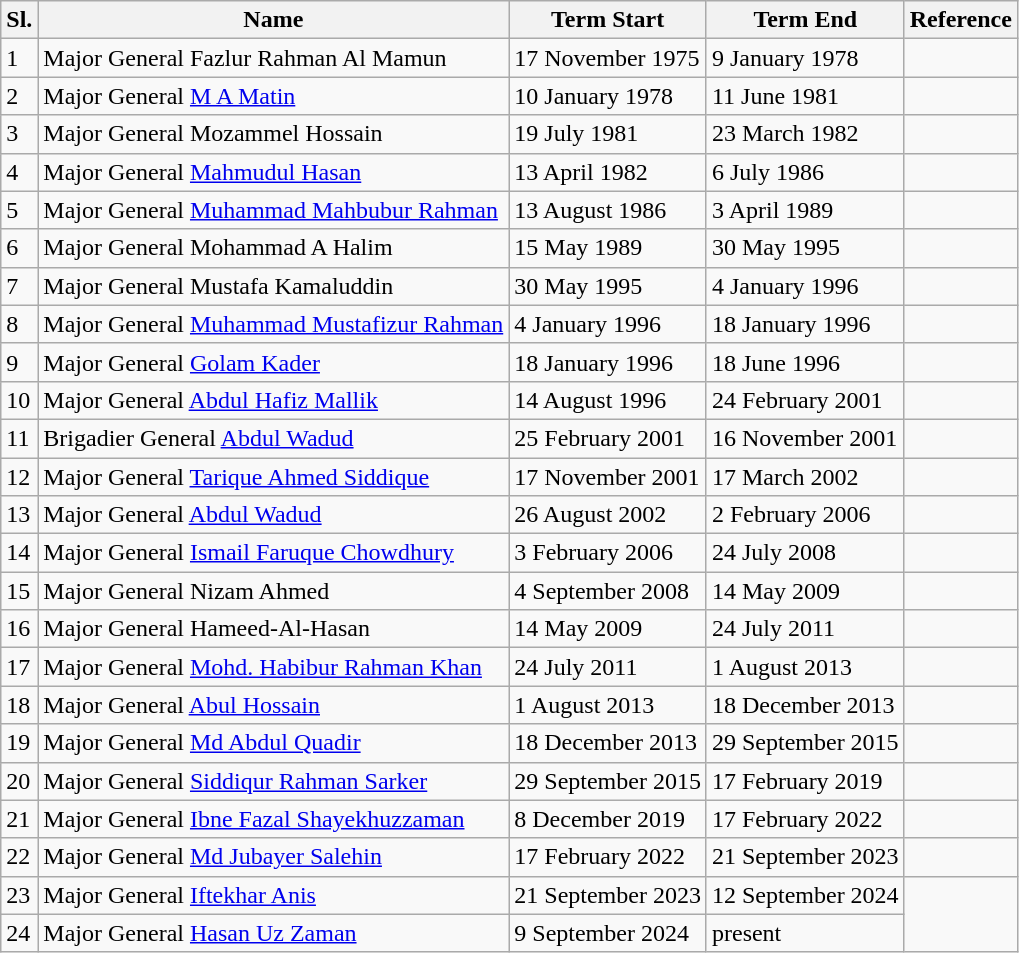<table class="wikitable">
<tr>
<th>Sl.</th>
<th>Name</th>
<th>Term Start</th>
<th>Term End</th>
<th>Reference</th>
</tr>
<tr>
<td>1</td>
<td>Major General Fazlur Rahman Al Mamun</td>
<td>17 November 1975</td>
<td>9 January 1978</td>
<td></td>
</tr>
<tr>
<td>2</td>
<td>Major General <a href='#'>M A Matin</a></td>
<td>10 January 1978</td>
<td>11 June 1981</td>
<td></td>
</tr>
<tr>
<td>3</td>
<td>Major General Mozammel Hossain</td>
<td>19 July 1981</td>
<td>23 March 1982</td>
<td></td>
</tr>
<tr>
<td>4</td>
<td>Major General <a href='#'>Mahmudul Hasan</a></td>
<td>13 April 1982</td>
<td>6 July 1986</td>
<td></td>
</tr>
<tr>
<td>5</td>
<td>Major General <a href='#'>Muhammad Mahbubur Rahman</a></td>
<td>13 August 1986</td>
<td>3 April 1989</td>
<td></td>
</tr>
<tr>
<td>6</td>
<td>Major General Mohammad A Halim</td>
<td>15 May 1989</td>
<td>30 May 1995</td>
<td></td>
</tr>
<tr>
<td>7</td>
<td>Major General Mustafa Kamaluddin</td>
<td>30 May 1995</td>
<td>4 January 1996</td>
<td></td>
</tr>
<tr>
<td>8</td>
<td>Major General <a href='#'>Muhammad Mustafizur Rahman</a></td>
<td>4 January 1996</td>
<td>18 January 1996</td>
<td></td>
</tr>
<tr>
<td>9</td>
<td>Major General <a href='#'>Golam Kader</a></td>
<td>18 January 1996</td>
<td>18 June 1996</td>
<td></td>
</tr>
<tr>
<td>10</td>
<td>Major General <a href='#'>Abdul Hafiz Mallik</a></td>
<td>14 August 1996</td>
<td>24 February 2001</td>
<td></td>
</tr>
<tr>
<td>11</td>
<td>Brigadier General <a href='#'>Abdul Wadud</a></td>
<td>25 February 2001</td>
<td>16 November 2001</td>
<td></td>
</tr>
<tr>
<td>12</td>
<td>Major General <a href='#'>Tarique Ahmed Siddique</a></td>
<td>17 November 2001</td>
<td>17 March 2002</td>
<td></td>
</tr>
<tr>
<td>13</td>
<td>Major General <a href='#'>Abdul Wadud</a></td>
<td>26 August 2002</td>
<td>2 February 2006</td>
<td></td>
</tr>
<tr>
<td>14</td>
<td>Major General <a href='#'>Ismail Faruque Chowdhury</a></td>
<td>3 February 2006</td>
<td>24 July 2008</td>
<td></td>
</tr>
<tr>
<td>15</td>
<td>Major General Nizam Ahmed</td>
<td>4 September 2008</td>
<td>14 May 2009</td>
<td></td>
</tr>
<tr>
<td>16</td>
<td>Major General Hameed-Al-Hasan</td>
<td>14 May 2009</td>
<td>24 July 2011</td>
<td></td>
</tr>
<tr>
<td>17</td>
<td>Major General <a href='#'>Mohd. Habibur Rahman Khan</a></td>
<td>24 July 2011</td>
<td>1 August 2013</td>
<td></td>
</tr>
<tr>
<td>18</td>
<td>Major General <a href='#'>Abul Hossain</a></td>
<td>1 August 2013</td>
<td>18 December 2013</td>
<td></td>
</tr>
<tr>
<td>19</td>
<td>Major General <a href='#'>Md Abdul Quadir</a></td>
<td>18 December 2013</td>
<td>29 September 2015</td>
<td></td>
</tr>
<tr>
<td>20</td>
<td>Major General <a href='#'>Siddiqur Rahman Sarker</a></td>
<td>29 September 2015</td>
<td>17 February 2019</td>
<td></td>
</tr>
<tr>
<td>21</td>
<td>Major General <a href='#'>Ibne Fazal Shayekhuzzaman</a></td>
<td>8 December 2019</td>
<td>17 February 2022</td>
<td></td>
</tr>
<tr>
<td>22</td>
<td>Major General <a href='#'>Md Jubayer Salehin</a></td>
<td>17 February 2022</td>
<td>21 September 2023</td>
<td></td>
</tr>
<tr>
<td>23</td>
<td>Major General <a href='#'>Iftekhar Anis</a></td>
<td>21 September 2023</td>
<td>12 September 2024</td>
</tr>
<tr>
<td>24</td>
<td>Major General <a href='#'>Hasan Uz Zaman</a></td>
<td>9 September 2024</td>
<td>present</td>
</tr>
</table>
